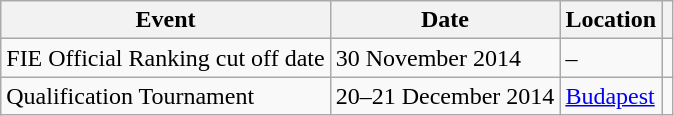<table class="wikitable">
<tr>
<th>Event</th>
<th>Date</th>
<th>Location</th>
<th></th>
</tr>
<tr>
<td>FIE Official Ranking cut off date</td>
<td>30 November 2014</td>
<td>–</td>
<td></td>
</tr>
<tr>
<td>Qualification Tournament</td>
<td>20–21 December 2014</td>
<td> <a href='#'>Budapest</a></td>
<td></td>
</tr>
</table>
